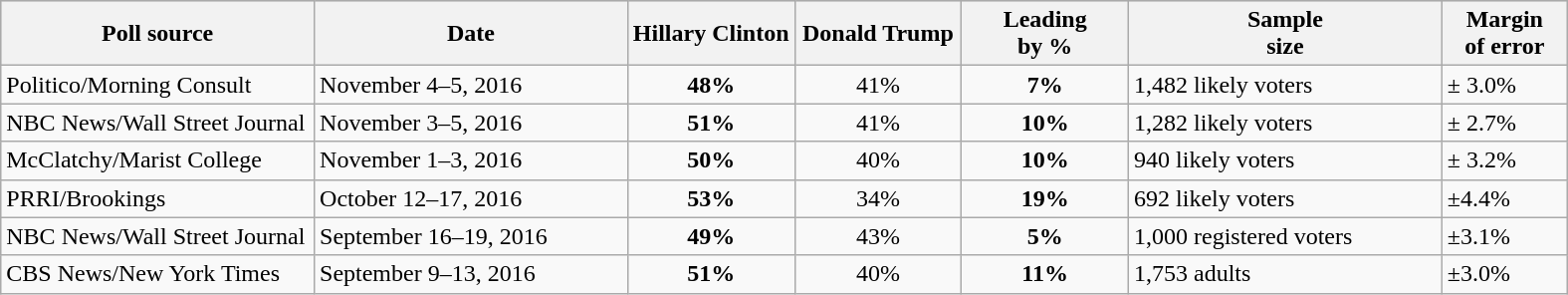<table class="wikitable sortable">
<tr style="background:lightgrey;">
<th width="20%">Poll source</th>
<th width="20%">Date</th>
<th width="10.66%">Hillary Clinton<br><small></small></th>
<th width="10.66%">Donald Trump<br><small></small></th>
<th width="10.66%">Leading<br>by %</th>
<th width="20%">Sample<br>size</th>
<th width="8%">Margin<br>of error</th>
</tr>
<tr>
<td>Politico/Morning Consult</td>
<td>November 4–5, 2016</td>
<td align="center" ><strong>48%</strong></td>
<td align="center">41%</td>
<td align="center" ><strong>7%</strong></td>
<td>1,482 likely voters</td>
<td>± 3.0%</td>
</tr>
<tr>
<td>NBC News/Wall Street Journal</td>
<td>November 3–5, 2016</td>
<td align="center" ><strong>51%</strong></td>
<td align="center">41%</td>
<td align="center" ><strong>10%</strong></td>
<td>1,282 likely voters</td>
<td>± 2.7%</td>
</tr>
<tr>
<td>McClatchy/Marist College</td>
<td>November 1–3, 2016</td>
<td align="center" ><strong>50%</strong></td>
<td align="center">40%</td>
<td align="center" ><strong>10%</strong></td>
<td>940 likely voters</td>
<td>± 3.2%</td>
</tr>
<tr>
<td>PRRI/Brookings</td>
<td>October 12–17, 2016</td>
<td align="center" ><strong>53%</strong></td>
<td align="center">34%</td>
<td align="center" ><strong>19%</strong></td>
<td>692 likely voters</td>
<td>±4.4%</td>
</tr>
<tr>
<td>NBC News/Wall Street Journal</td>
<td>September 16–19, 2016</td>
<td align="center" ><strong>49%</strong></td>
<td align="center">43%</td>
<td align="center" ><strong>5%</strong></td>
<td>1,000 registered voters</td>
<td>±3.1%</td>
</tr>
<tr>
<td>CBS News/New York Times</td>
<td>September 9–13, 2016</td>
<td align="center" ><strong>51%</strong></td>
<td align="center">40%</td>
<td align="center" ><strong>11%</strong></td>
<td>1,753 adults</td>
<td>±3.0%</td>
</tr>
</table>
